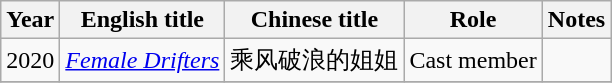<table class="wikitable">
<tr>
<th>Year</th>
<th>English title</th>
<th>Chinese title</th>
<th>Role</th>
<th>Notes</th>
</tr>
<tr>
<td>2020</td>
<td><em><a href='#'>Female Drifters</a></em></td>
<td>乘风破浪的姐姐</td>
<td>Cast member</td>
<td></td>
</tr>
<tr>
</tr>
</table>
